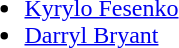<table>
<tr style="vertical-align: top;">
<td><br><ul><li> <a href='#'>Kyrylo Fesenko</a></li><li> <a href='#'>Darryl Bryant</a></li></ul></td>
</tr>
</table>
